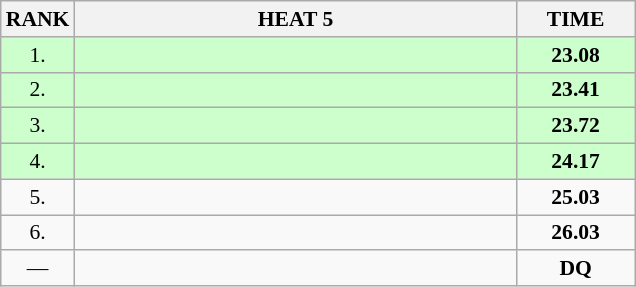<table class="wikitable" style="border-collapse: collapse; font-size: 90%;">
<tr>
<th>RANK</th>
<th style="width: 20em">HEAT 5</th>
<th style="width: 5em">TIME</th>
</tr>
<tr style="background:#ccffcc;">
<td align="center">1.</td>
<td></td>
<td align="center"><strong>23.08</strong></td>
</tr>
<tr style="background:#ccffcc;">
<td align="center">2.</td>
<td></td>
<td align="center"><strong>23.41</strong></td>
</tr>
<tr style="background:#ccffcc;">
<td align="center">3.</td>
<td></td>
<td align="center"><strong>23.72</strong></td>
</tr>
<tr style="background:#ccffcc;">
<td align="center">4.</td>
<td></td>
<td align="center"><strong>24.17</strong></td>
</tr>
<tr>
<td align="center">5.</td>
<td></td>
<td align="center"><strong>25.03</strong></td>
</tr>
<tr>
<td align="center">6.</td>
<td></td>
<td align="center"><strong>26.03</strong></td>
</tr>
<tr>
<td align="center">—</td>
<td></td>
<td align="center"><strong>DQ</strong></td>
</tr>
</table>
